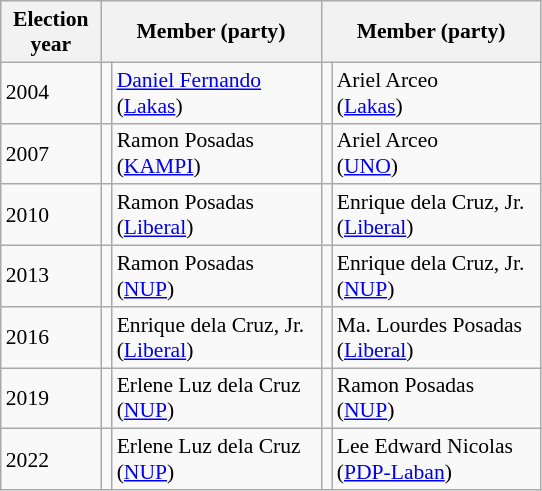<table class=wikitable style="font-size:90%">
<tr>
<th width=60px>Election<br>year</th>
<th colspan=2 width=140px>Member (party)</th>
<th colspan=2 width=140px>Member (party)</th>
</tr>
<tr>
<td>2004</td>
<td bgcolor=></td>
<td><a href='#'>Daniel Fernando</a><br>(<a href='#'>Lakas</a>)</td>
<td bgcolor=></td>
<td>Ariel Arceo<br>(<a href='#'>Lakas</a>)</td>
</tr>
<tr>
<td>2007</td>
<td bgcolor=></td>
<td>Ramon Posadas<br>(<a href='#'>KAMPI</a>)</td>
<td bgcolor=></td>
<td>Ariel Arceo<br>(<a href='#'>UNO</a>)</td>
</tr>
<tr>
<td>2010</td>
<td bgcolor=></td>
<td>Ramon Posadas<br>(<a href='#'>Liberal</a>)</td>
<td bgcolor=></td>
<td>Enrique dela Cruz, Jr.<br>(<a href='#'>Liberal</a>)</td>
</tr>
<tr>
<td>2013</td>
<td bgcolor=></td>
<td>Ramon Posadas<br>(<a href='#'>NUP</a>)</td>
<td bgcolor=></td>
<td>Enrique dela Cruz, Jr.<br>(<a href='#'>NUP</a>)</td>
</tr>
<tr>
<td>2016</td>
<td bgcolor=></td>
<td>Enrique dela Cruz, Jr.<br>(<a href='#'>Liberal</a>)</td>
<td bgcolor=></td>
<td>Ma. Lourdes Posadas<br>(<a href='#'>Liberal</a>)</td>
</tr>
<tr>
<td>2019</td>
<td bgcolor=></td>
<td>Erlene Luz dela Cruz<br>(<a href='#'>NUP</a>)</td>
<td bgcolor=></td>
<td>Ramon Posadas<br>(<a href='#'>NUP</a>)</td>
</tr>
<tr>
<td>2022</td>
<td bgcolor=></td>
<td>Erlene Luz dela Cruz<br>(<a href='#'>NUP</a>)</td>
<td bgcolor=></td>
<td>Lee Edward Nicolas<br>(<a href='#'>PDP-Laban</a>)</td>
</tr>
</table>
